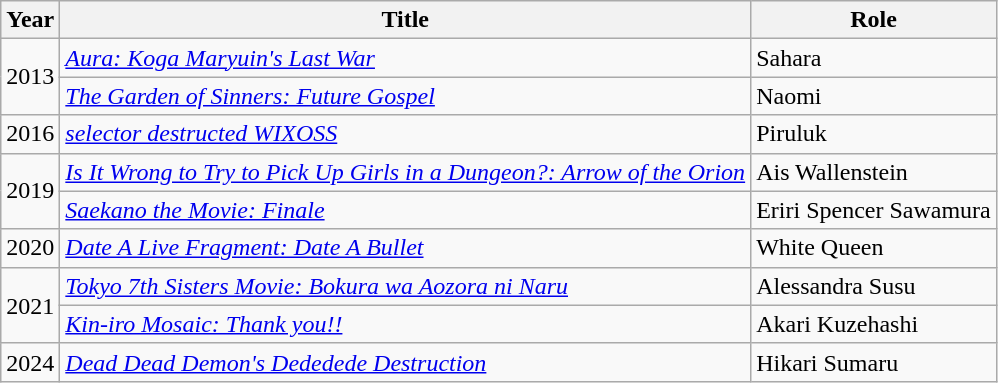<table class="wikitable">
<tr>
<th>Year</th>
<th>Title</th>
<th>Role</th>
</tr>
<tr>
<td rowspan="2">2013</td>
<td><em><a href='#'>Aura: Koga Maryuin's Last War</a></em></td>
<td>Sahara</td>
</tr>
<tr>
<td><em><a href='#'>The Garden of Sinners: Future Gospel</a></em></td>
<td>Naomi</td>
</tr>
<tr>
<td>2016</td>
<td><em><a href='#'>selector destructed WIXOSS</a></em></td>
<td>Piruluk</td>
</tr>
<tr>
<td rowspan="2">2019</td>
<td><em><a href='#'>Is It Wrong to Try to Pick Up Girls in a Dungeon?: Arrow of the Orion</a></em></td>
<td>Ais Wallenstein</td>
</tr>
<tr>
<td><em><a href='#'>Saekano the Movie: Finale</a></em></td>
<td>Eriri Spencer Sawamura</td>
</tr>
<tr>
<td>2020</td>
<td><em><a href='#'>Date A Live Fragment: Date A Bullet</a></em></td>
<td>White Queen</td>
</tr>
<tr>
<td rowspan="2">2021</td>
<td><em><a href='#'>Tokyo 7th Sisters Movie: Bokura wa Aozora ni Naru</a></em></td>
<td>Alessandra Susu</td>
</tr>
<tr>
<td><em><a href='#'>Kin-iro Mosaic: Thank you!!</a></em></td>
<td>Akari Kuzehashi</td>
</tr>
<tr>
<td>2024</td>
<td><em><a href='#'>Dead Dead Demon's Dededede Destruction</a></em></td>
<td>Hikari Sumaru</td>
</tr>
</table>
